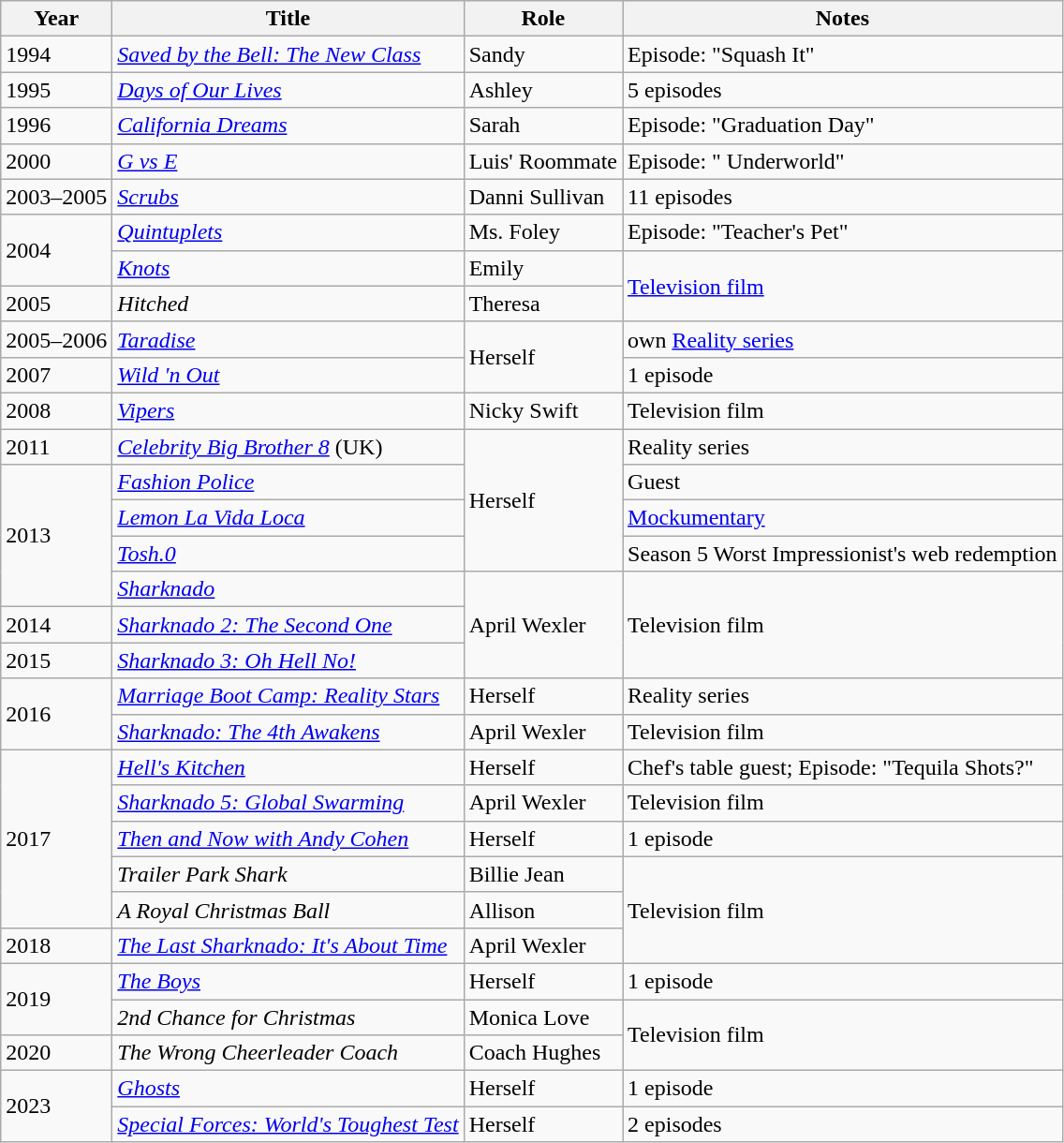<table class="wikitable sortable">
<tr>
<th>Year</th>
<th>Title</th>
<th>Role</th>
<th>Notes</th>
</tr>
<tr>
<td>1994</td>
<td><em><a href='#'>Saved by the Bell: The New Class</a></em></td>
<td>Sandy</td>
<td>Episode: "Squash It"</td>
</tr>
<tr>
<td>1995</td>
<td><em><a href='#'>Days of Our Lives</a></em></td>
<td>Ashley</td>
<td>5 episodes</td>
</tr>
<tr>
<td>1996</td>
<td><em><a href='#'>California Dreams</a></em></td>
<td>Sarah</td>
<td>Episode: "Graduation Day"</td>
</tr>
<tr>
<td>2000</td>
<td><em><a href='#'>G vs E</a></em></td>
<td>Luis' Roommate</td>
<td>Episode: " Underworld"</td>
</tr>
<tr>
<td>2003–2005</td>
<td><em><a href='#'>Scrubs</a></em></td>
<td>Danni Sullivan</td>
<td>11 episodes</td>
</tr>
<tr>
<td rowspan="2">2004</td>
<td><em><a href='#'>Quintuplets</a></em></td>
<td>Ms. Foley</td>
<td>Episode: "Teacher's Pet"</td>
</tr>
<tr>
<td><em><a href='#'>Knots</a></em></td>
<td>Emily</td>
<td rowspan="2"><a href='#'>Television film</a></td>
</tr>
<tr>
<td>2005</td>
<td><em>Hitched</em></td>
<td>Theresa</td>
</tr>
<tr>
<td>2005–2006</td>
<td><em><a href='#'>Taradise</a></em></td>
<td rowspan=2>Herself</td>
<td>own <a href='#'>Reality series</a></td>
</tr>
<tr>
<td>2007</td>
<td><em><a href='#'>Wild 'n Out</a></em></td>
<td>1 episode</td>
</tr>
<tr>
<td>2008</td>
<td><em><a href='#'>Vipers</a></em></td>
<td>Nicky Swift</td>
<td>Television film</td>
</tr>
<tr>
<td>2011</td>
<td><em><a href='#'>Celebrity Big Brother 8</a></em> (UK)</td>
<td rowspan=4>Herself</td>
<td>Reality series</td>
</tr>
<tr>
<td rowspan="4">2013</td>
<td><em><a href='#'>Fashion Police</a></em></td>
<td>Guest</td>
</tr>
<tr>
<td><em><a href='#'>Lemon La Vida Loca</a></em></td>
<td><a href='#'>Mockumentary</a></td>
</tr>
<tr>
<td><em><a href='#'>Tosh.0</a></em></td>
<td>Season 5 Worst Impressionist's web redemption</td>
</tr>
<tr>
<td><em><a href='#'>Sharknado</a></em></td>
<td rowspan=3>April Wexler</td>
<td rowspan="3">Television film</td>
</tr>
<tr>
<td>2014</td>
<td><em><a href='#'>Sharknado 2: The Second One</a></em></td>
</tr>
<tr>
<td>2015</td>
<td><em><a href='#'>Sharknado 3: Oh Hell No!</a></em></td>
</tr>
<tr>
<td rowspan="2">2016</td>
<td><em><a href='#'>Marriage Boot Camp: Reality Stars</a></em></td>
<td>Herself</td>
<td>Reality series</td>
</tr>
<tr>
<td><em><a href='#'>Sharknado: The 4th Awakens</a></em></td>
<td>April Wexler</td>
<td>Television film</td>
</tr>
<tr>
<td rowspan="5">2017</td>
<td><em><a href='#'>Hell's Kitchen</a></em></td>
<td>Herself</td>
<td>Chef's table guest; Episode: "Tequila Shots?"</td>
</tr>
<tr>
<td><em><a href='#'>Sharknado 5: Global Swarming</a></em></td>
<td>April Wexler</td>
<td>Television film</td>
</tr>
<tr>
<td><em><a href='#'>Then and Now with Andy Cohen</a></em></td>
<td>Herself</td>
<td>1 episode</td>
</tr>
<tr>
<td><em>Trailer Park Shark</em></td>
<td>Billie Jean</td>
<td rowspan="3">Television film</td>
</tr>
<tr>
<td><em>A Royal Christmas Ball </em></td>
<td>Allison</td>
</tr>
<tr>
<td>2018</td>
<td><em><a href='#'>The Last Sharknado: It's About Time</a></em></td>
<td>April Wexler</td>
</tr>
<tr>
<td rowspan="2">2019</td>
<td><em><a href='#'>The Boys</a></em></td>
<td>Herself</td>
<td>1 episode</td>
</tr>
<tr>
<td><em>2nd Chance for Christmas</em></td>
<td>Monica Love</td>
<td rowspan="2">Television film</td>
</tr>
<tr>
<td>2020</td>
<td><em>The Wrong Cheerleader Coach</em></td>
<td>Coach Hughes</td>
</tr>
<tr>
<td rowspan="2">2023</td>
<td><em><a href='#'>Ghosts</a></em></td>
<td>Herself</td>
<td>1 episode</td>
</tr>
<tr>
<td><em><a href='#'>Special Forces: World's Toughest Test</a></em></td>
<td>Herself</td>
<td>2 episodes</td>
</tr>
</table>
